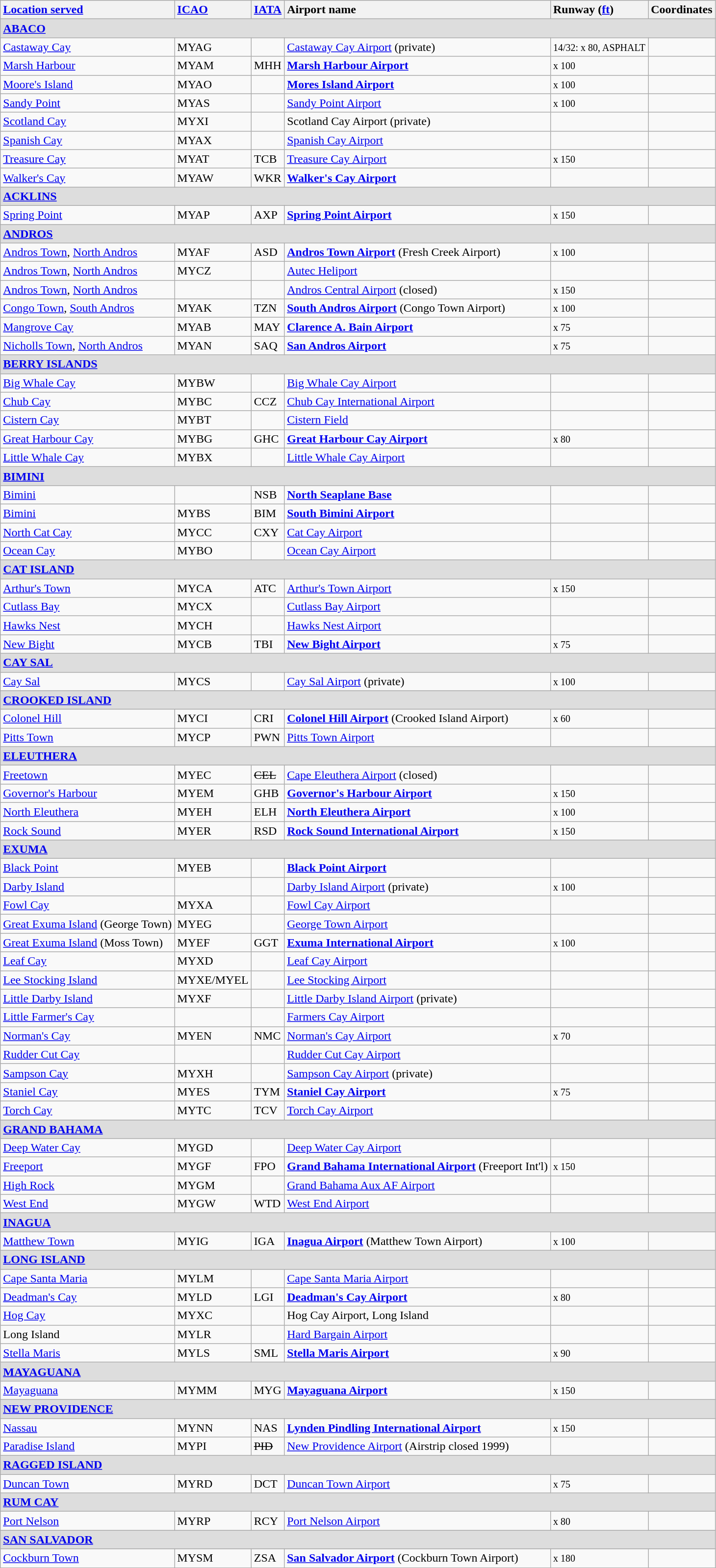<table class="wikitable sortable">
<tr valign=baseline>
<th style="text-align:left;"><a href='#'>Location served</a></th>
<th style="text-align:left;"><a href='#'>ICAO</a></th>
<th style="text-align:left;"><a href='#'>IATA</a></th>
<th style="text-align:left;">Airport name</th>
<th style="text-align:left;">Runway (<a href='#'>ft</a>)</th>
<th style="text-align:left;">Coordinates</th>
</tr>
<tr class="sortbottom" style="font-weight:bold; background:#DDDDDD;">
<td colspan="6"><a href='#'>ABACO</a></td>
</tr>
<tr valign=top>
<td><a href='#'>Castaway Cay</a></td>
<td>MYAG</td>
<td></td>
<td><a href='#'>Castaway Cay Airport</a> (private)</td>
<td><small>14/32:  x 80, ASPHALT</small></td>
<td></td>
</tr>
<tr valign=top>
<td><a href='#'>Marsh Harbour</a></td>
<td>MYAM</td>
<td>MHH</td>
<td><strong><a href='#'>Marsh Harbour Airport</a></strong></td>
<td><small> x 100</small></td>
<td></td>
</tr>
<tr valign=top>
<td><a href='#'>Moore's Island</a></td>
<td>MYAO</td>
<td></td>
<td><strong><a href='#'>Mores Island Airport</a></strong></td>
<td><small> x 100</small></td>
<td></td>
</tr>
<tr valign=top>
<td><a href='#'>Sandy Point</a></td>
<td>MYAS</td>
<td></td>
<td><a href='#'>Sandy Point Airport</a></td>
<td><small> x 100</small></td>
<td></td>
</tr>
<tr valign=top>
<td><a href='#'>Scotland Cay</a></td>
<td>MYXI</td>
<td></td>
<td>Scotland Cay Airport (private)</td>
<td></td>
<td></td>
</tr>
<tr valign=top>
<td><a href='#'>Spanish Cay</a></td>
<td>MYAX</td>
<td></td>
<td><a href='#'>Spanish Cay Airport</a></td>
<td></td>
<td></td>
</tr>
<tr valign=top>
<td><a href='#'>Treasure Cay</a></td>
<td>MYAT</td>
<td>TCB</td>
<td><a href='#'>Treasure Cay Airport</a></td>
<td><small> x 150</small></td>
<td></td>
</tr>
<tr valign=top>
<td><a href='#'>Walker's Cay</a></td>
<td>MYAW</td>
<td>WKR</td>
<td><strong><a href='#'>Walker's Cay Airport</a></strong></td>
<td></td>
<td></td>
</tr>
<tr class="sortbottom" style="font-weight:bold; background:#DDDDDD;">
<td colspan="6"><a href='#'>ACKLINS</a></td>
</tr>
<tr valign=top>
<td><a href='#'>Spring Point</a></td>
<td>MYAP</td>
<td>AXP</td>
<td><strong><a href='#'>Spring Point Airport</a></strong></td>
<td><small> x 150</small></td>
<td></td>
</tr>
<tr class="sortbottom" style="font-weight:bold; background:#DDDDDD;">
<td colspan="6"><a href='#'>ANDROS</a></td>
</tr>
<tr valign=top>
<td><a href='#'>Andros Town</a>, <a href='#'>North Andros</a></td>
<td>MYAF</td>
<td>ASD</td>
<td><strong><a href='#'>Andros Town Airport</a></strong> (Fresh Creek Airport)</td>
<td><small> x 100</small></td>
<td></td>
</tr>
<tr valign=top>
<td><a href='#'>Andros Town</a>, <a href='#'>North Andros</a></td>
<td>MYCZ</td>
<td></td>
<td><a href='#'>Autec Heliport</a></td>
<td></td>
<td></td>
</tr>
<tr valign=top>
<td><a href='#'>Andros Town</a>, <a href='#'>North Andros</a></td>
<td></td>
<td></td>
<td><a href='#'>Andros Central Airport</a> (closed)</td>
<td><small> x 150</small></td>
<td></td>
</tr>
<tr valign=top>
<td><a href='#'>Congo Town</a>, <a href='#'>South Andros</a></td>
<td>MYAK</td>
<td>TZN</td>
<td><strong><a href='#'>South Andros Airport</a></strong> (Congo Town Airport)</td>
<td><small> x 100</small></td>
<td></td>
</tr>
<tr valign=top>
<td><a href='#'>Mangrove Cay</a></td>
<td>MYAB</td>
<td>MAY</td>
<td><strong><a href='#'>Clarence A. Bain Airport</a></strong></td>
<td><small> x 75</small></td>
<td></td>
</tr>
<tr valign=top>
<td><a href='#'>Nicholls Town</a>, <a href='#'>North Andros</a></td>
<td>MYAN</td>
<td>SAQ</td>
<td><strong><a href='#'>San Andros Airport</a></strong></td>
<td><small> x 75</small></td>
<td></td>
</tr>
<tr class="sortbottom" style="font-weight:bold; background:#DDDDDD;">
<td colspan="6"><a href='#'>BERRY ISLANDS</a></td>
</tr>
<tr valign=top>
<td><a href='#'>Big Whale Cay</a></td>
<td>MYBW</td>
<td></td>
<td><a href='#'>Big Whale Cay Airport</a></td>
<td></td>
<td></td>
</tr>
<tr valign=top>
<td><a href='#'>Chub Cay</a></td>
<td>MYBC</td>
<td>CCZ</td>
<td><a href='#'>Chub Cay International Airport</a></td>
<td></td>
<td></td>
</tr>
<tr valign=top>
<td><a href='#'>Cistern Cay</a></td>
<td>MYBT</td>
<td></td>
<td><a href='#'>Cistern Field</a></td>
<td></td>
<td></td>
</tr>
<tr valign=top>
<td><a href='#'>Great Harbour Cay</a></td>
<td>MYBG</td>
<td>GHC</td>
<td><strong><a href='#'>Great Harbour Cay Airport</a></strong></td>
<td><small> x 80</small></td>
<td></td>
</tr>
<tr valign=top>
<td><a href='#'>Little Whale Cay</a></td>
<td>MYBX</td>
<td></td>
<td><a href='#'>Little Whale Cay Airport</a></td>
<td></td>
<td></td>
</tr>
<tr class="sortbottom" style="font-weight:bold; background:#DDDDDD;">
<td colspan="6"><a href='#'>BIMINI</a></td>
</tr>
<tr valign=top>
<td><a href='#'>Bimini</a></td>
<td></td>
<td>NSB</td>
<td><strong><a href='#'>North Seaplane Base</a></strong></td>
<td></td>
<td></td>
</tr>
<tr valign=top>
<td><a href='#'>Bimini</a></td>
<td>MYBS</td>
<td>BIM</td>
<td><strong><a href='#'>South Bimini Airport</a></strong></td>
<td></td>
<td></td>
</tr>
<tr valign=top>
<td><a href='#'>North Cat Cay</a></td>
<td>MYCC</td>
<td>CXY</td>
<td><a href='#'>Cat Cay Airport</a></td>
<td></td>
<td></td>
</tr>
<tr valign=top>
<td><a href='#'>Ocean Cay</a></td>
<td>MYBO</td>
<td></td>
<td><a href='#'>Ocean Cay Airport</a></td>
<td></td>
<td></td>
</tr>
<tr class="sortbottom" style="font-weight:bold; background:#DDDDDD;">
<td colspan="6"><a href='#'>CAT ISLAND</a></td>
</tr>
<tr valign=top>
<td><a href='#'>Arthur's Town</a></td>
<td>MYCA</td>
<td>ATC</td>
<td><a href='#'>Arthur's Town Airport</a></td>
<td><small> x 150</small></td>
<td></td>
</tr>
<tr valign=top>
<td><a href='#'>Cutlass Bay</a></td>
<td>MYCX</td>
<td></td>
<td><a href='#'>Cutlass Bay Airport</a></td>
<td></td>
<td></td>
</tr>
<tr valign=top>
<td><a href='#'>Hawks Nest</a></td>
<td>MYCH</td>
<td></td>
<td><a href='#'>Hawks Nest Airport</a></td>
<td></td>
<td></td>
</tr>
<tr valign=top>
<td><a href='#'>New Bight</a></td>
<td>MYCB</td>
<td>TBI</td>
<td><strong><a href='#'>New Bight Airport</a></strong></td>
<td><small> x 75</small></td>
<td></td>
</tr>
<tr class="sortbottom" style="font-weight:bold; background:#DDDDDD;">
<td colspan="6"><a href='#'>CAY SAL</a></td>
</tr>
<tr valign=top>
<td><a href='#'>Cay Sal</a></td>
<td>MYCS</td>
<td></td>
<td><a href='#'>Cay Sal Airport</a> (private)</td>
<td><small> x 100</small></td>
<td></td>
</tr>
<tr class="sortbottom" style="font-weight:bold; background:#DDDDDD;">
<td colspan="6"><a href='#'>CROOKED ISLAND</a></td>
</tr>
<tr valign=top>
<td><a href='#'>Colonel Hill</a></td>
<td>MYCI</td>
<td>CRI</td>
<td><strong><a href='#'>Colonel Hill Airport</a></strong> (Crooked Island Airport)</td>
<td><small> x 60</small></td>
<td></td>
</tr>
<tr valign=top>
<td><a href='#'>Pitts Town</a></td>
<td>MYCP</td>
<td>PWN</td>
<td><a href='#'>Pitts Town Airport</a></td>
<td></td>
<td></td>
</tr>
<tr class="sortbottom" style="font-weight:bold; background:#DDDDDD;">
<td colspan="6"><a href='#'>ELEUTHERA</a></td>
</tr>
<tr valign=top>
<td><a href='#'>Freetown</a></td>
<td>MYEC</td>
<td><s>CEL</s></td>
<td><a href='#'>Cape Eleuthera Airport</a> (closed)</td>
<td></td>
<td></td>
</tr>
<tr valign=top>
<td><a href='#'>Governor's Harbour</a></td>
<td>MYEM</td>
<td>GHB</td>
<td><strong><a href='#'>Governor's Harbour Airport</a></strong></td>
<td><small> x 150</small></td>
<td></td>
</tr>
<tr valign=top>
<td><a href='#'>North Eleuthera</a></td>
<td>MYEH</td>
<td>ELH</td>
<td><strong><a href='#'>North Eleuthera Airport</a></strong></td>
<td><small> x 100</small></td>
<td></td>
</tr>
<tr valign=top>
<td><a href='#'>Rock Sound</a></td>
<td>MYER</td>
<td>RSD</td>
<td><strong><a href='#'>Rock Sound International Airport</a></strong></td>
<td><small> x 150</small></td>
<td></td>
</tr>
<tr class="sortbottom" style="font-weight:bold; background:#DDDDDD;">
<td colspan="6"><a href='#'>EXUMA</a></td>
</tr>
<tr valign=top>
<td><a href='#'>Black Point</a></td>
<td>MYEB</td>
<td></td>
<td><strong><a href='#'>Black Point Airport</a></strong></td>
<td></td>
<td></td>
</tr>
<tr valign=top>
<td><a href='#'>Darby Island</a></td>
<td></td>
<td></td>
<td><a href='#'>Darby Island Airport</a> (private)</td>
<td><small> x 100</small></td>
<td></td>
</tr>
<tr valign=top>
<td><a href='#'>Fowl Cay</a></td>
<td>MYXA</td>
<td></td>
<td><a href='#'>Fowl Cay Airport</a></td>
<td></td>
<td></td>
</tr>
<tr valign=top>
<td><a href='#'>Great Exuma Island</a> (George Town)</td>
<td>MYEG</td>
<td></td>
<td><a href='#'>George Town Airport</a></td>
<td></td>
<td></td>
</tr>
<tr valign=top>
<td><a href='#'>Great Exuma Island</a> (Moss Town)</td>
<td>MYEF</td>
<td>GGT</td>
<td><strong><a href='#'>Exuma International Airport</a></strong></td>
<td><small> x 100</small></td>
<td></td>
</tr>
<tr valign=top>
<td><a href='#'>Leaf Cay</a></td>
<td>MYXD</td>
<td></td>
<td><a href='#'>Leaf Cay Airport</a></td>
<td></td>
<td></td>
</tr>
<tr valign=top>
<td><a href='#'>Lee Stocking Island</a></td>
<td>MYXE/MYEL</td>
<td></td>
<td><a href='#'>Lee Stocking Airport</a></td>
<td></td>
<td></td>
</tr>
<tr valign=top>
<td><a href='#'>Little Darby Island</a></td>
<td>MYXF</td>
<td></td>
<td><a href='#'>Little Darby Island Airport</a> (private)</td>
<td></td>
<td></td>
</tr>
<tr valign=top>
<td><a href='#'>Little Farmer's Cay</a></td>
<td></td>
<td></td>
<td><a href='#'>Farmers Cay Airport</a></td>
<td></td>
<td></td>
</tr>
<tr valign=top>
<td><a href='#'>Norman's Cay</a></td>
<td>MYEN</td>
<td>NMC</td>
<td><a href='#'>Norman's Cay Airport</a></td>
<td><small> x 70</small></td>
<td></td>
</tr>
<tr valign=top>
<td><a href='#'>Rudder Cut Cay</a></td>
<td></td>
<td></td>
<td><a href='#'>Rudder Cut Cay Airport</a></td>
<td></td>
<td></td>
</tr>
<tr valign=top>
<td><a href='#'>Sampson Cay</a></td>
<td>MYXH</td>
<td></td>
<td><a href='#'>Sampson Cay Airport</a> (private)</td>
<td></td>
<td></td>
</tr>
<tr valign=top>
<td><a href='#'>Staniel Cay</a></td>
<td>MYES</td>
<td>TYM</td>
<td><strong><a href='#'>Staniel Cay Airport</a></strong></td>
<td><small> x 75</small></td>
<td></td>
</tr>
<tr valign=top>
<td><a href='#'>Torch Cay</a></td>
<td>MYTC</td>
<td>TCV</td>
<td><a href='#'>Torch Cay Airport</a></td>
<td></td>
<td></td>
</tr>
<tr class="sortbottom" style="font-weight:bold; background:#DDDDDD;">
<td colspan="6"><a href='#'>GRAND BAHAMA</a></td>
</tr>
<tr valign=top>
<td><a href='#'>Deep Water Cay</a></td>
<td>MYGD</td>
<td></td>
<td><a href='#'>Deep Water Cay Airport</a></td>
<td></td>
<td></td>
</tr>
<tr valign=top>
<td><a href='#'>Freeport</a></td>
<td>MYGF</td>
<td>FPO</td>
<td><strong><a href='#'>Grand Bahama International Airport</a></strong> (Freeport Int'l)</td>
<td><small> x 150</small></td>
<td></td>
</tr>
<tr valign=top>
<td><a href='#'>High Rock</a></td>
<td>MYGM</td>
<td></td>
<td><a href='#'>Grand Bahama Aux AF Airport</a></td>
<td></td>
<td></td>
</tr>
<tr valign=top>
<td><a href='#'>West End</a></td>
<td>MYGW</td>
<td>WTD</td>
<td><a href='#'>West End Airport</a></td>
<td></td>
<td></td>
</tr>
<tr class="sortbottom" style="font-weight:bold; background:#DDDDDD;">
<td colspan="6"><a href='#'>INAGUA</a></td>
</tr>
<tr valign=top>
<td><a href='#'>Matthew Town</a></td>
<td>MYIG</td>
<td>IGA</td>
<td><strong><a href='#'>Inagua Airport</a></strong> (Matthew Town Airport)</td>
<td><small> x 100</small></td>
<td></td>
</tr>
<tr class="sortbottom" style="font-weight:bold; background:#DDDDDD;">
<td colspan="6"><a href='#'>LONG ISLAND</a></td>
</tr>
<tr valign=top>
<td><a href='#'>Cape Santa Maria</a></td>
<td>MYLM</td>
<td></td>
<td><a href='#'>Cape Santa Maria Airport</a></td>
<td></td>
<td></td>
</tr>
<tr valign=top>
<td><a href='#'>Deadman's Cay</a></td>
<td>MYLD</td>
<td>LGI</td>
<td><strong><a href='#'>Deadman's Cay Airport</a></strong></td>
<td><small> x 80</small></td>
<td></td>
</tr>
<tr valign=top>
<td><a href='#'>Hog Cay</a></td>
<td>MYXC</td>
<td></td>
<td>Hog Cay Airport, Long Island</td>
<td></td>
<td></td>
</tr>
<tr valign=top>
<td>Long Island</td>
<td>MYLR</td>
<td></td>
<td><a href='#'>Hard Bargain Airport</a></td>
<td></td>
<td></td>
</tr>
<tr valign=top>
<td><a href='#'>Stella Maris</a></td>
<td>MYLS</td>
<td>SML</td>
<td><strong><a href='#'>Stella Maris Airport</a></strong></td>
<td><small> x 90</small></td>
<td></td>
</tr>
<tr class="sortbottom" style="font-weight:bold; background:#DDDDDD;">
<td colspan="6"><a href='#'>MAYAGUANA</a></td>
</tr>
<tr valign=top>
<td><a href='#'>Mayaguana</a></td>
<td>MYMM</td>
<td>MYG</td>
<td><strong><a href='#'>Mayaguana Airport</a></strong></td>
<td><small> x 150</small></td>
<td></td>
</tr>
<tr class="sortbottom" style="font-weight:bold; background:#DDDDDD;">
<td colspan="6"><a href='#'>NEW PROVIDENCE</a></td>
</tr>
<tr valign=top>
<td><a href='#'>Nassau</a></td>
<td>MYNN</td>
<td>NAS</td>
<td><strong><a href='#'>Lynden Pindling International Airport</a></strong></td>
<td><small> x 150</small></td>
<td></td>
</tr>
<tr valign=top>
<td><a href='#'>Paradise Island</a></td>
<td>MYPI</td>
<td><s>PID</s></td>
<td><a href='#'>New Providence Airport</a> (Airstrip closed 1999)</td>
<td><small></small></td>
<td></td>
</tr>
<tr class="sortbottom" style="font-weight:bold; background:#DDDDDD;">
<td colspan="6"><a href='#'>RAGGED ISLAND</a></td>
</tr>
<tr valign=top>
<td><a href='#'>Duncan Town</a></td>
<td>MYRD</td>
<td>DCT</td>
<td><a href='#'>Duncan Town Airport</a></td>
<td><small> x 75</small></td>
<td></td>
</tr>
<tr class="sortbottom" style="font-weight:bold; background:#DDDDDD;">
<td colspan="6"><a href='#'>RUM CAY</a></td>
</tr>
<tr valign=top>
<td><a href='#'>Port Nelson</a></td>
<td>MYRP</td>
<td>RCY</td>
<td><a href='#'>Port Nelson Airport</a></td>
<td><small> x 80</small></td>
<td></td>
</tr>
<tr class="sortbottom" style="font-weight:bold; background:#DDDDDD;">
<td colspan="6"><a href='#'>SAN SALVADOR</a></td>
</tr>
<tr valign=top>
<td><a href='#'>Cockburn Town</a></td>
<td>MYSM</td>
<td>ZSA</td>
<td><strong><a href='#'>San Salvador Airport</a></strong> (Cockburn Town Airport)</td>
<td><small> x 180</small></td>
<td></td>
</tr>
</table>
